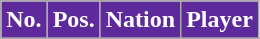<table class="wikitable sortable">
<tr>
<th style="background-color:#5E299A; color:#fff;" scope="col">No.</th>
<th style="background-color:#5E299A; color:#fff;" scope="col">Pos.</th>
<th style="background-color:#5E299A; color:#fff;" scope="col">Nation</th>
<th style="background-color:#5E299A; color:#fff;" scope="col">Player</th>
</tr>
<tr>
</tr>
</table>
